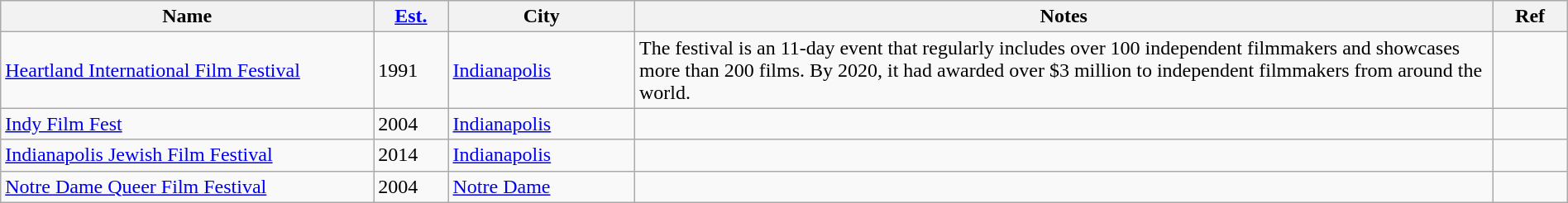<table class="wikitable sortable" width=100%>
<tr>
<th style="width:20%;">Name</th>
<th style="width:4%;"><a href='#'>Est.</a></th>
<th style="width:10%;">City</th>
<th style="width:46%;">Notes</th>
<th style="width:4%;">Ref</th>
</tr>
<tr>
<td><a href='#'>Heartland International Film Festival</a></td>
<td>1991</td>
<td><a href='#'>Indianapolis</a></td>
<td>The festival is an 11-day event that regularly includes over 100 independent filmmakers and showcases more than 200 films. By 2020, it had awarded over $3 million to independent filmmakers from around the world.</td>
<td></td>
</tr>
<tr>
<td><a href='#'>Indy Film Fest</a></td>
<td>2004</td>
<td><a href='#'>Indianapolis</a></td>
<td></td>
<td></td>
</tr>
<tr>
<td><a href='#'>Indianapolis Jewish Film Festival</a></td>
<td>2014</td>
<td><a href='#'>Indianapolis</a></td>
<td></td>
<td></td>
</tr>
<tr>
<td><a href='#'>Notre Dame Queer Film Festival</a></td>
<td>2004</td>
<td><a href='#'>Notre Dame</a></td>
<td></td>
<td></td>
</tr>
</table>
